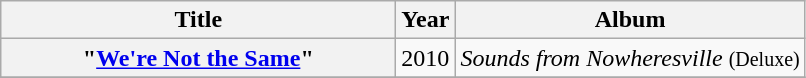<table class="wikitable plainrowheaders" style="text-align:center;" border="1">
<tr>
<th scope="col" style="width:16em;">Title</th>
<th scope="col">Year</th>
<th scope="col">Album</th>
</tr>
<tr>
<th scope="row">"<a href='#'>We're Not the Same</a>"</th>
<td rowspan="1">2010</td>
<td><em>Sounds from Nowheresville</em> <small>(Deluxe)</small></td>
</tr>
<tr>
</tr>
</table>
